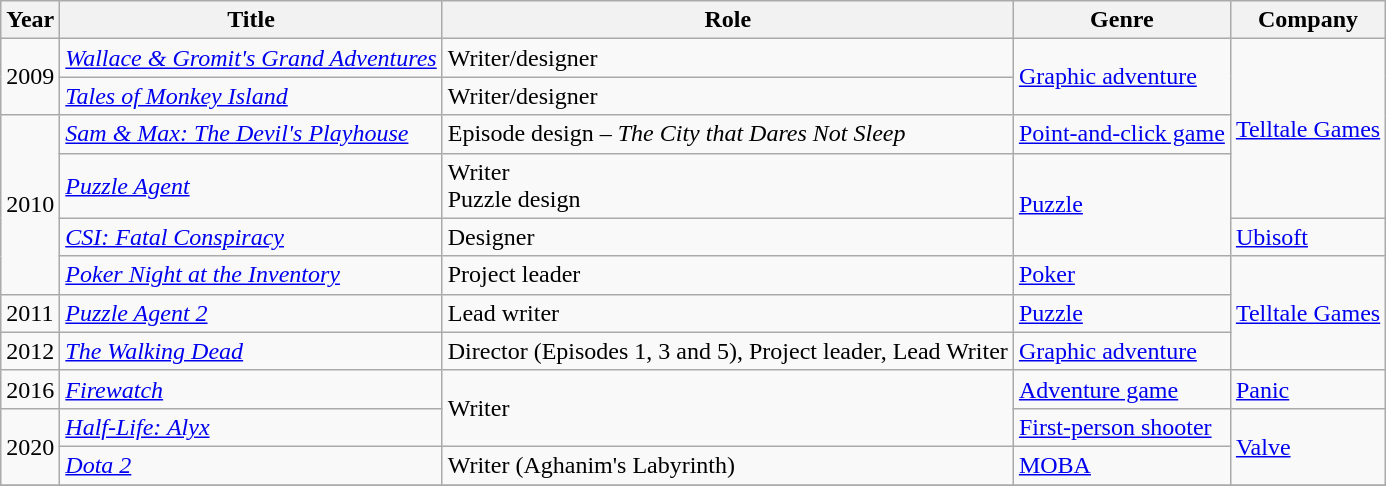<table class="wikitable">
<tr>
<th>Year</th>
<th>Title</th>
<th>Role</th>
<th>Genre</th>
<th>Company</th>
</tr>
<tr>
<td rowspan="2">2009</td>
<td><em><a href='#'>Wallace & Gromit's Grand Adventures</a></em></td>
<td>Writer/designer</td>
<td rowspan="2"><a href='#'>Graphic adventure</a></td>
<td rowspan="4"><a href='#'>Telltale Games</a></td>
</tr>
<tr>
<td><em><a href='#'>Tales of Monkey Island</a></em></td>
<td>Writer/designer</td>
</tr>
<tr>
<td rowspan="4">2010</td>
<td><em><a href='#'>Sam & Max: The Devil's Playhouse</a></em></td>
<td>Episode design – <em>The City that Dares Not Sleep</em></td>
<td><a href='#'>Point-and-click game</a></td>
</tr>
<tr>
<td><em><a href='#'>Puzzle Agent</a></em></td>
<td>Writer<br>Puzzle design</td>
<td rowspan="2"><a href='#'>Puzzle</a></td>
</tr>
<tr>
<td><em><a href='#'>CSI: Fatal Conspiracy</a></em></td>
<td>Designer</td>
<td><a href='#'>Ubisoft</a></td>
</tr>
<tr>
<td><em><a href='#'>Poker Night at the Inventory</a></em></td>
<td>Project leader</td>
<td><a href='#'>Poker</a></td>
<td rowspan="3"><a href='#'>Telltale Games</a></td>
</tr>
<tr>
<td>2011</td>
<td><em><a href='#'>Puzzle Agent 2</a></em></td>
<td>Lead writer</td>
<td><a href='#'>Puzzle</a></td>
</tr>
<tr>
<td>2012</td>
<td><em><a href='#'>The Walking Dead</a></em></td>
<td>Director (Episodes 1, 3 and 5), Project leader, Lead Writer</td>
<td><a href='#'>Graphic adventure</a></td>
</tr>
<tr>
<td>2016</td>
<td><em><a href='#'>Firewatch</a></em></td>
<td rowspan="2">Writer</td>
<td><a href='#'>Adventure game</a></td>
<td><a href='#'>Panic</a></td>
</tr>
<tr>
<td rowspan="2">2020</td>
<td><em><a href='#'>Half-Life: Alyx</a></em></td>
<td><a href='#'>First-person shooter</a></td>
<td rowspan="2"><a href='#'>Valve</a></td>
</tr>
<tr>
<td><em><a href='#'>Dota 2</a></em></td>
<td>Writer (Aghanim's Labyrinth)</td>
<td><a href='#'>MOBA</a></td>
</tr>
<tr>
</tr>
</table>
